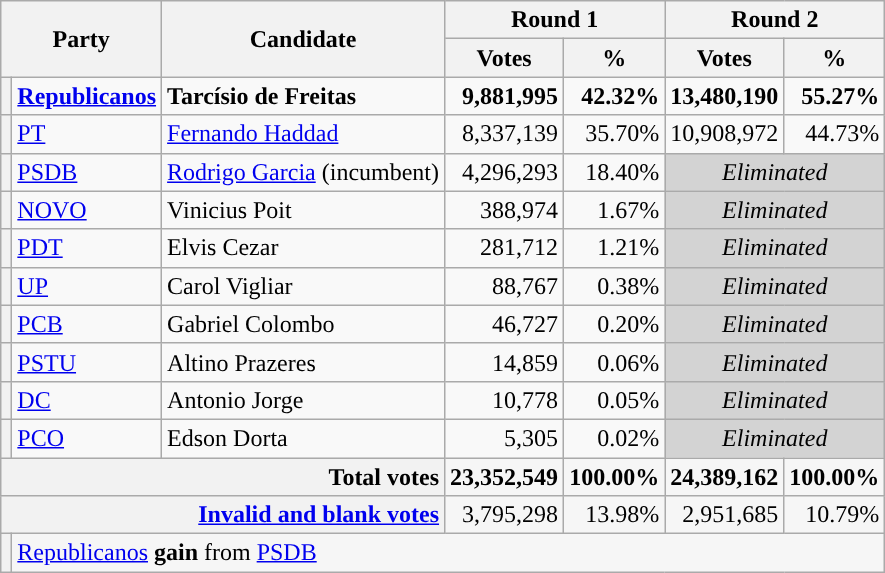<table class="wikitable sortable" style="text-align:right">
<tr>
<th colspan=2 rowspan=2>Party</th>
<th rowspan=2>Candidate</th>
<th colspan=2>Round 1</th>
<th colspan=2>Round 2</th>
</tr>
<tr>
<th>Votes</th>
<th>%</th>
<th>Votes</th>
<th>%</th>
</tr>
<tr>
<th style="background-color:"></th>
<td style="text-align:left"><strong><a href='#'>Republicanos</a></strong></td>
<td style="text-align:left"><strong>Tarcísio de Freitas</strong></td>
<td><strong>9,881,995</strong></td>
<td><strong>42.32%</strong></td>
<td><strong>13,480,190</strong></td>
<td><strong>55.27%</strong></td>
</tr>
<tr>
<th style="background-color:"></th>
<td style="text-align:left"><a href='#'>PT</a></td>
<td style="text-align:left"><a href='#'>Fernando Haddad</a></td>
<td>8,337,139</td>
<td>35.70%</td>
<td>10,908,972</td>
<td>44.73%</td>
</tr>
<tr>
<th style="background-color:"></th>
<td style="text-align:left"><a href='#'>PSDB</a></td>
<td style="text-align:left"><a href='#'>Rodrigo Garcia</a> (incumbent)</td>
<td>4,296,293</td>
<td>18.40%</td>
<td colspan="2"  style="background:lightgrey; text-align:center;"><em>Eliminated</em></td>
</tr>
<tr>
<th style="background-color:"></th>
<td style="text-align:left"><a href='#'>NOVO</a></td>
<td style="text-align:left">Vinicius Poit</td>
<td>388,974</td>
<td>1.67%</td>
<td colspan="2"  style="background:lightgrey; text-align:center;"><em>Eliminated</em></td>
</tr>
<tr>
<th style="background-color:"></th>
<td style="text-align:left"><a href='#'>PDT</a></td>
<td style="text-align:left">Elvis Cezar</td>
<td>281,712</td>
<td>1.21%</td>
<td colspan="2"  style="background:lightgrey; text-align:center;"><em>Eliminated</em></td>
</tr>
<tr>
<th style="background-color:"></th>
<td style="text-align:left"><a href='#'>UP</a></td>
<td style="text-align:left">Carol Vigliar</td>
<td>88,767</td>
<td>0.38%</td>
<td colspan="2"  style="background:lightgrey; text-align:center;"><em>Eliminated</em></td>
</tr>
<tr>
<th style="background-color:"></th>
<td style="text-align:left"><a href='#'>PCB</a></td>
<td style="text-align:left">Gabriel Colombo</td>
<td>46,727</td>
<td>0.20%</td>
<td colspan="2"  style="background:lightgrey; text-align:center;"><em>Eliminated</em></td>
</tr>
<tr>
<th style="background-color:"></th>
<td style="text-align:left"><a href='#'>PSTU</a></td>
<td style="text-align:left">Altino Prazeres</td>
<td>14,859</td>
<td>0.06%</td>
<td colspan="2"  style="background:lightgrey; text-align:center;"><em>Eliminated</em></td>
</tr>
<tr>
<th style="background-color:"></th>
<td style="text-align:left"><a href='#'>DC</a></td>
<td style="text-align:left">Antonio Jorge</td>
<td>10,778</td>
<td>0.05%</td>
<td colspan="2"  style="background:lightgrey; text-align:center;"><em>Eliminated</em></td>
</tr>
<tr>
<th style="background-color:"></th>
<td style="text-align:left"><a href='#'>PCO</a></td>
<td style="text-align:left">Edson Dorta</td>
<td>5,305</td>
<td>0.02%</td>
<td colspan="2"  style="background:lightgrey; text-align:center;"><em>Eliminated</em></td>
</tr>
<tr class="sortbottom" style="background:#f6f6f6;">
<th colspan=3 scope="row" style="text-align:right;">Total votes</th>
<td><strong>23,352,549</strong></td>
<td><strong>100.00%</strong></td>
<td><strong>24,389,162</strong></td>
<td><strong>100.00%</strong></td>
</tr>
<tr class="sortbottom" style="background:#f6f6f6;">
<th colspan=3 scope="row" style="text-align:right;"><a href='#'>Invalid and blank votes</a></th>
<td>3,795,298</td>
<td>13.98%</td>
<td>2,951,685</td>
<td>10.79%</td>
</tr>
<tr class="sortbottom" style="background:#f6f6f6;">
<th style="background-color:"></th>
<td style="text-align:left" colspan=6><a href='#'>Republicanos</a> <strong>gain</strong> from <a href='#'>PSDB</a></td>
</tr>
</table>
